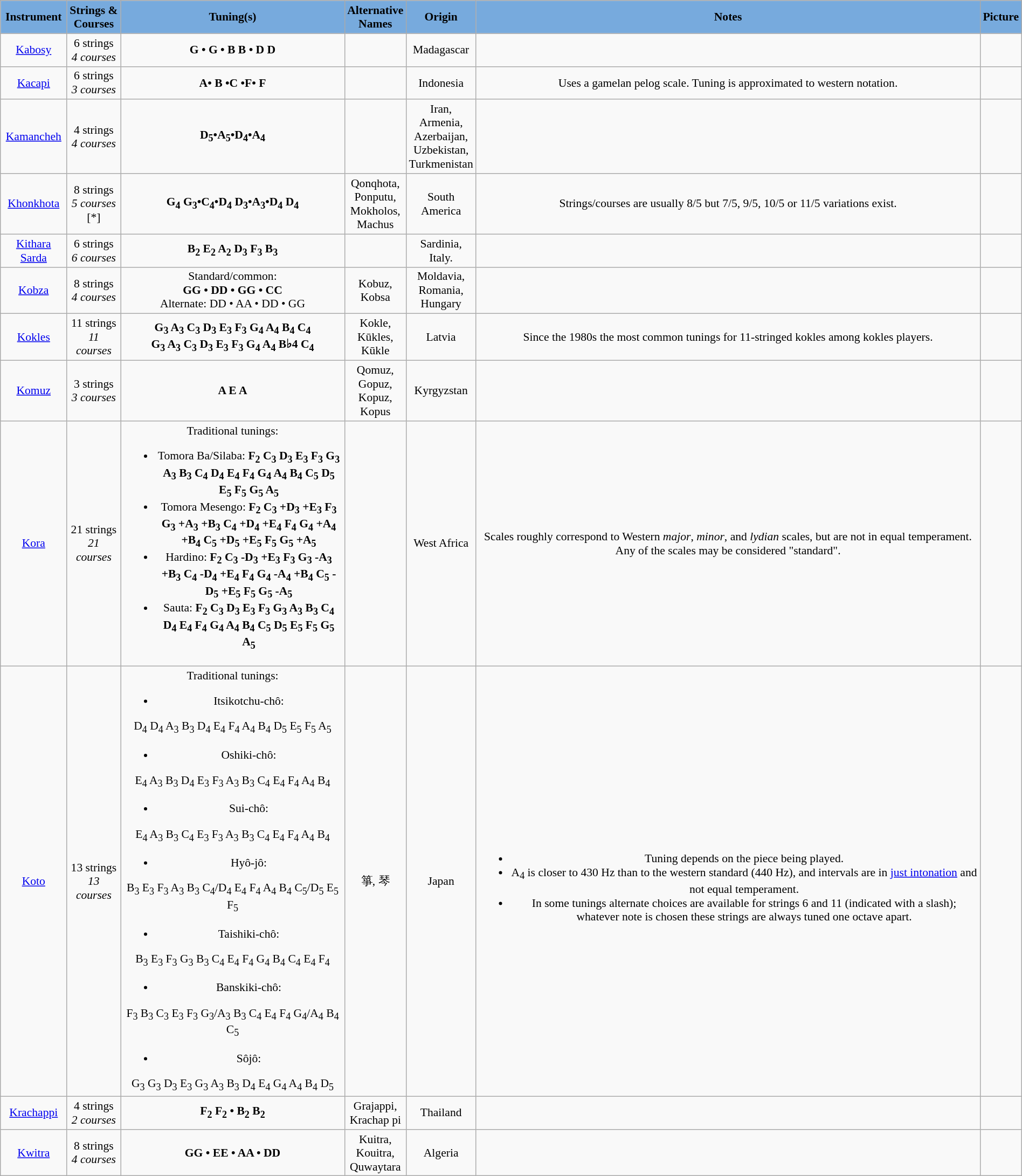<table class="wikitable" style="margin:0.5em auto; clear:both; font-size:.9em; text-align:center; width:100%">
<tr>
<th style="background: #7ad;">Instrument</th>
<th style="background: #7ad;" scope="col" width="60">Strings & Courses</th>
<th style="background: #7ad;" scope="col" width="270">Tuning(s)</th>
<th style="background: #7ad;" scope="col" width="46">Alternative Names</th>
<th style="background: #7ad;" scope="col" width="46">Origin</th>
<th style="background: #7ad;" scope="col" width'"94">Notes</th>
<th style="background: #7ad;">Picture</th>
</tr>
<tr>
<td><a href='#'>Kabosy</a></td>
<td>6 strings<br><em>4 courses</em></td>
<td><strong>G • G • B B • D D</strong></td>
<td></td>
<td>Madagascar</td>
<td></td>
<td></td>
</tr>
<tr>
<td><a href='#'>Kacapi</a></td>
<td>6 strings<br><em>3 courses</em></td>
<td><strong>A• B •C •F• F</strong></td>
<td></td>
<td>Indonesia</td>
<td>Uses a gamelan pelog scale. Tuning is approximated to western notation.</td>
<td></td>
</tr>
<tr>
<td><a href='#'>Kamancheh</a></td>
<td>4 strings<br><em>4 courses</em></td>
<td><strong>D<sub>5</sub>•A<sub>5</sub>•D<sub>4</sub>•A<sub>4</sub></strong></td>
<td></td>
<td>Iran,<br>Armenia,<br>Azerbaijan,<br>Uzbekistan,<br>Turkmenistan</td>
<td></td>
<td></td>
</tr>
<tr>
<td><a href='#'>Khonkhota</a></td>
<td>8 strings<br><em>5 courses</em>
[*]</td>
<td><strong>G<sub>4</sub> G<sub>3</sub>•C<sub>4</sub>•D<sub>4</sub> D<sub>3</sub>•A<sub>3</sub>•D<sub>4</sub> D<sub>4</sub></strong></td>
<td>Qonqhota, Ponputu, Mokholos, Machus</td>
<td>South America</td>
<td>Strings/courses are usually 8/5 but 7/5, 9/5, 10/5 or 11/5 variations exist.</td>
<td></td>
</tr>
<tr>
<td><a href='#'>Kithara Sarda</a></td>
<td>6 strings<br><em>6 courses</em></td>
<td><strong>B<sub>2</sub> E<sub>2</sub> A<sub>2</sub> D<sub>3</sub> F<sub>3</sub> B<sub>3</sub></strong></td>
<td></td>
<td>Sardinia, Italy.</td>
<td></td>
<td></td>
</tr>
<tr>
<td><a href='#'>Kobza</a></td>
<td>8 strings<br><em>4 courses</em></td>
<td>Standard/common:<br><strong>GG • DD • GG • CC</strong><br>Alternate:
DD • AA • DD • GG</td>
<td>Kobuz, Kobsa</td>
<td>Moldavia, Romania, Hungary</td>
<td></td>
<td></td>
</tr>
<tr>
<td><a href='#'>Kokles</a></td>
<td>11 strings<br><em>11 courses</em></td>
<td><strong>G<sub>3</sub> A<sub>3</sub> C<sub>3</sub> D<sub>3</sub> E<sub>3</sub> F<sub>3</sub> G<sub>4</sub> A<sub>4</sub> B<sub>4</sub> C<sub>4</sub></strong><br><strong>G<sub>3</sub> A<sub>3</sub> C<sub>3</sub> D<sub>3</sub> E<sub>3</sub> F<sub>3</sub> G<sub>4</sub> A<sub>4</sub> B♭4 C<sub>4</sub></strong></td>
<td>Kokle, Kūkles, Kūkle</td>
<td>Latvia</td>
<td>Since the 1980s the most common tunings for 11-stringed kokles among kokles players.</td>
<td></td>
</tr>
<tr>
<td><a href='#'>Komuz</a></td>
<td>3 strings<br><em>3 courses</em></td>
<td><strong>A E A</strong></td>
<td>Qomuz, Gopuz, Kopuz, Kopus</td>
<td>Kyrgyzstan</td>
<td></td>
<td></td>
</tr>
<tr>
<td><a href='#'>Kora</a></td>
<td>21 strings<br><em>21 courses</em></td>
<td>Traditional tunings:<br><ul><li>Tomora Ba/Silaba:  <strong>F<sub>2</sub> C<sub>3</sub> D<sub>3</sub> E<sub>3</sub> F<sub>3</sub> G<sub>3</sub> A<sub>3</sub> B<sub>3</sub> C<sub>4</sub> D<sub>4</sub> E<sub>4</sub> F<sub>4</sub> G<sub>4</sub> A<sub>4</sub> B<sub>4</sub> C<sub>5</sub> D<sub>5</sub> E<sub>5</sub> F<sub>5</sub> G<sub>5</sub> A<sub>5</sub></strong></li><li>Tomora Mesengo:  <strong>F<sub>2</sub> C<sub>3</sub> +D<sub>3</sub> +E<sub>3</sub> F<sub>3</sub> G<sub>3</sub> +A<sub>3</sub> +B<sub>3</sub> C<sub>4</sub> +D<sub>4</sub> +E<sub>4</sub> F<sub>4</sub> G<sub>4</sub> +A<sub>4</sub> +B<sub>4</sub> C<sub>5</sub> +D<sub>5</sub> +E<sub>5</sub> F<sub>5</sub> G<sub>5</sub> +A<sub>5</sub></strong></li><li>Hardino: <strong>F<sub>2</sub> C<sub>3</sub> -D<sub>3</sub> +E<sub>3</sub> F<sub>3</sub> G<sub>3</sub> -A<sub>3</sub> +B<sub>3</sub> C<sub>4</sub> -D<sub>4</sub> +E<sub>4</sub> F<sub>4</sub> G<sub>4</sub> -A<sub>4</sub> +B<sub>4</sub> C<sub>5</sub> -D<sub>5</sub> +E<sub>5</sub> F<sub>5</sub> G<sub>5</sub> -A<sub>5</sub></strong></li><li>Sauta:  <strong>F<sub>2</sub> C<sub>3</sub> D<sub>3</sub> E<sub>3</sub> F<sub>3</sub> G<sub>3</sub> A<sub>3</sub> B<sub>3</sub> C<sub>4</sub> D<sub>4</sub> E<sub>4</sub> F<sub>4</sub> G<sub>4</sub> A<sub>4</sub> B<sub>4</sub> C<sub>5</sub> D<sub>5</sub> E<sub>5</sub> F<sub>5</sub> G<sub>5</sub> A<sub>5</sub></strong></li></ul></td>
<td></td>
<td>West Africa</td>
<td>Scales roughly correspond to Western <em>major</em>, <em>minor</em>, and <em>lydian</em> scales, but are not in equal temperament.  Any of the scales may be considered "standard".</td>
<td></td>
</tr>
<tr>
<td><a href='#'>Koto</a></td>
<td>13 strings<br><em>13 courses</em></td>
<td>Traditional tunings:<br><ul><li>Itsikotchu-chô:</li></ul>D<sub>4</sub> D<sub>4</sub> A<sub>3</sub> B<sub>3</sub> D<sub>4</sub> E<sub>4</sub> F<sub>4</sub> A<sub>4</sub> B<sub>4</sub> D<sub>5</sub> E<sub>5</sub> F<sub>5</sub> A<sub>5</sub><ul><li>Oshiki-chô:</li></ul>E<sub>4</sub> A<sub>3</sub> B<sub>3</sub> D<sub>4</sub> E<sub>3</sub> F<sub>3</sub> A<sub>3</sub> B<sub>3</sub> C<sub>4</sub> E<sub>4</sub> F<sub>4</sub> A<sub>4</sub> B<sub>4</sub><ul><li>Sui-chô:</li></ul>E<sub>4</sub> A<sub>3</sub> B<sub>3</sub> C<sub>4</sub> E<sub>3</sub> F<sub>3</sub> A<sub>3</sub> B<sub>3</sub> C<sub>4</sub> E<sub>4</sub> F<sub>4</sub> A<sub>4</sub> B<sub>4</sub><ul><li>Hyô-jô:</li></ul>B<sub>3</sub> E<sub>3</sub> F<sub>3</sub> A<sub>3</sub> B<sub>3</sub> C<sub>4</sub>/D<sub>4</sub> E<sub>4</sub> F<sub>4</sub> A<sub>4</sub> B<sub>4</sub> C<sub>5</sub>/D<sub>5</sub> E<sub>5</sub> F<sub>5</sub><ul><li>Taishiki-chô:</li></ul>B<sub>3</sub> E<sub>3</sub> F<sub>3</sub> G<sub>3</sub> B<sub>3</sub> C<sub>4</sub> E<sub>4</sub> F<sub>4</sub> G<sub>4</sub> B<sub>4</sub> C<sub>4</sub> E<sub>4</sub> F<sub>4</sub><ul><li>Banskiki-chô:</li></ul>F<sub>3</sub> B<sub>3</sub> C<sub>3</sub> E<sub>3</sub> F<sub>3</sub> G<sub>3</sub>/A<sub>3</sub> B<sub>3</sub> C<sub>4</sub> E<sub>4</sub> F<sub>4</sub> G<sub>4</sub>/A<sub>4</sub> B<sub>4</sub> C<sub>5</sub><ul><li>Sôjô:</li></ul>G<sub>3</sub> G<sub>3</sub> D<sub>3</sub> E<sub>3</sub> G<sub>3</sub> A<sub>3</sub> B<sub>3</sub> D<sub>4</sub> E<sub>4</sub> G<sub>4</sub> A<sub>4</sub> B<sub>4</sub> D<sub>5</sub></td>
<td>箏, 琴</td>
<td>Japan</td>
<td><br><ul><li>Tuning depends on the piece being played.</li><li>A<sub>4</sub> is closer to 430 Hz than to the western standard (440 Hz), and intervals are in <a href='#'>just intonation</a> and not equal temperament.</li><li>In some tunings alternate choices are available for strings 6 and 11 (indicated with a slash); whatever note is chosen these strings are always tuned one octave apart.</li></ul></td>
<td></td>
</tr>
<tr>
<td><a href='#'>Krachappi</a></td>
<td>4 strings<br><em>2 courses</em></td>
<td><strong>F<sub>2</sub> F<sub>2</sub> • B<sub>2</sub> B<sub>2</sub></strong></td>
<td>Grajappi, Krachap pi</td>
<td>Thailand</td>
<td></td>
<td></td>
</tr>
<tr>
<td><a href='#'>Kwitra</a></td>
<td>8 strings<br><em>4 courses</em></td>
<td><strong>GG • EE • AA • DD</strong></td>
<td>Kuitra, Kouitra, Quwaytara</td>
<td>Algeria</td>
<td></td>
<td></td>
</tr>
</table>
